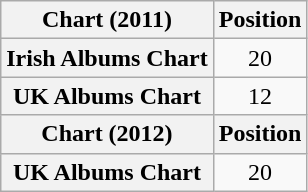<table class="wikitable sortable plainrowheaders">
<tr>
<th scope="col">Chart (2011)</th>
<th scope="col">Position</th>
</tr>
<tr>
<th scope="row">Irish Albums Chart</th>
<td style="text-align:center;">20</td>
</tr>
<tr>
<th scope="row">UK Albums Chart</th>
<td style="text-align:center;">12</td>
</tr>
<tr>
<th scope="col">Chart (2012)</th>
<th scope="col">Position</th>
</tr>
<tr>
<th scope="row">UK Albums Chart</th>
<td style="text-align:center;">20</td>
</tr>
</table>
